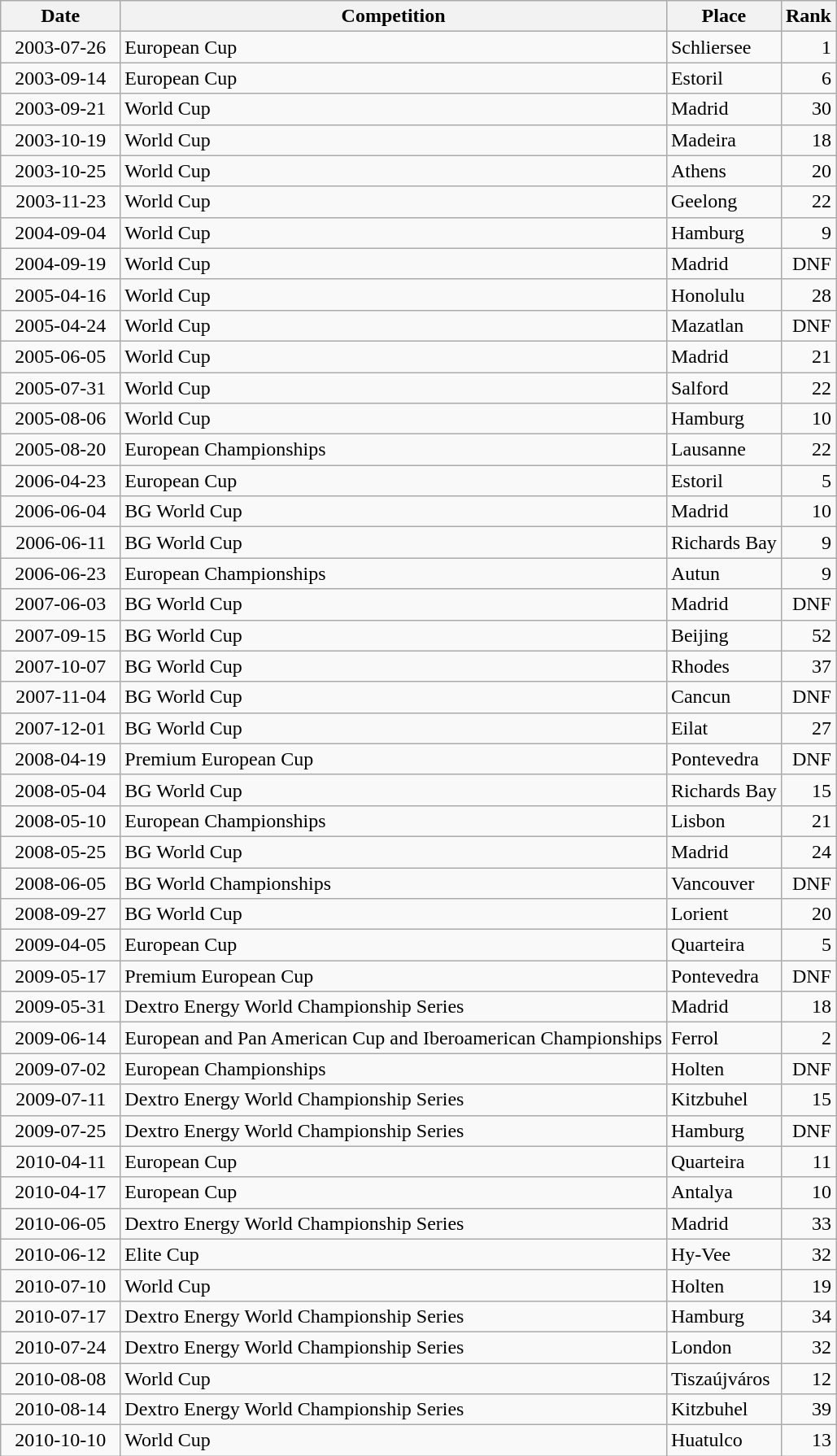<table class="wikitable sortable">
<tr>
<th>Date</th>
<th>Competition</th>
<th>Place</th>
<th>Rank</th>
</tr>
<tr>
<td style="text-align:right">  2003-07-26  </td>
<td>European Cup</td>
<td>Schliersee</td>
<td style="text-align:right">1</td>
</tr>
<tr>
<td style="text-align:right">  2003-09-14  </td>
<td>European Cup</td>
<td>Estoril</td>
<td style="text-align:right">6</td>
</tr>
<tr>
<td style="text-align:right">  2003-09-21  </td>
<td>World Cup</td>
<td>Madrid</td>
<td style="text-align:right">30</td>
</tr>
<tr>
<td style="text-align:right">  2003-10-19  </td>
<td>World Cup</td>
<td>Madeira</td>
<td style="text-align:right">18</td>
</tr>
<tr>
<td style="text-align:right">  2003-10-25  </td>
<td>World Cup</td>
<td>Athens</td>
<td style="text-align:right">20</td>
</tr>
<tr>
<td style="text-align:right">  2003-11-23  </td>
<td>World Cup</td>
<td>Geelong</td>
<td style="text-align:right">22</td>
</tr>
<tr>
<td style="text-align:right">  2004-09-04  </td>
<td>World Cup</td>
<td>Hamburg</td>
<td style="text-align:right">9</td>
</tr>
<tr>
<td style="text-align:right">  2004-09-19  </td>
<td>World Cup</td>
<td>Madrid</td>
<td style="text-align:right">DNF</td>
</tr>
<tr>
<td style="text-align:right">  2005-04-16  </td>
<td>World Cup</td>
<td>Honolulu</td>
<td style="text-align:right">28</td>
</tr>
<tr>
<td style="text-align:right">  2005-04-24  </td>
<td>World Cup</td>
<td>Mazatlan</td>
<td style="text-align:right">DNF</td>
</tr>
<tr>
<td style="text-align:right">  2005-06-05  </td>
<td>World Cup</td>
<td>Madrid</td>
<td style="text-align:right">21</td>
</tr>
<tr>
<td style="text-align:right">  2005-07-31  </td>
<td>World Cup</td>
<td>Salford</td>
<td style="text-align:right">22</td>
</tr>
<tr>
<td style="text-align:right">  2005-08-06  </td>
<td>World Cup</td>
<td>Hamburg</td>
<td style="text-align:right">10</td>
</tr>
<tr>
<td style="text-align:right">  2005-08-20  </td>
<td>European Championships</td>
<td>Lausanne</td>
<td style="text-align:right">22</td>
</tr>
<tr>
<td style="text-align:right">  2006-04-23  </td>
<td>European Cup</td>
<td>Estoril</td>
<td style="text-align:right">5</td>
</tr>
<tr>
<td style="text-align:right">  2006-06-04  </td>
<td>BG World Cup</td>
<td>Madrid</td>
<td style="text-align:right">10</td>
</tr>
<tr>
<td style="text-align:right">  2006-06-11  </td>
<td>BG World Cup</td>
<td>Richards Bay</td>
<td style="text-align:right">9</td>
</tr>
<tr>
<td style="text-align:right">  2006-06-23  </td>
<td>European Championships</td>
<td>Autun</td>
<td style="text-align:right">9</td>
</tr>
<tr>
<td style="text-align:right">  2007-06-03  </td>
<td>BG World Cup</td>
<td>Madrid</td>
<td style="text-align:right">DNF</td>
</tr>
<tr>
<td style="text-align:right">  2007-09-15  </td>
<td>BG World Cup</td>
<td>Beijing</td>
<td style="text-align:right">52</td>
</tr>
<tr>
<td style="text-align:right">  2007-10-07  </td>
<td>BG World Cup</td>
<td>Rhodes</td>
<td style="text-align:right">37</td>
</tr>
<tr>
<td style="text-align:right">  2007-11-04  </td>
<td>BG World Cup</td>
<td>Cancun</td>
<td style="text-align:right">DNF</td>
</tr>
<tr>
<td style="text-align:right">  2007-12-01  </td>
<td>BG World Cup</td>
<td>Eilat</td>
<td style="text-align:right">27</td>
</tr>
<tr>
<td style="text-align:right">  2008-04-19  </td>
<td>Premium European Cup</td>
<td>Pontevedra</td>
<td style="text-align:right">DNF</td>
</tr>
<tr>
<td style="text-align:right">  2008-05-04  </td>
<td>BG World Cup</td>
<td>Richards Bay</td>
<td style="text-align:right">15</td>
</tr>
<tr>
<td style="text-align:right">  2008-05-10  </td>
<td>European Championships</td>
<td>Lisbon</td>
<td style="text-align:right">21</td>
</tr>
<tr>
<td style="text-align:right">  2008-05-25  </td>
<td>BG World Cup</td>
<td>Madrid</td>
<td style="text-align:right">24</td>
</tr>
<tr>
<td style="text-align:right">  2008-06-05  </td>
<td>BG World Championships</td>
<td>Vancouver</td>
<td style="text-align:right">DNF</td>
</tr>
<tr>
<td style="text-align:right">  2008-09-27  </td>
<td>BG World Cup</td>
<td>Lorient</td>
<td style="text-align:right">20</td>
</tr>
<tr>
<td style="text-align:right">  2009-04-05  </td>
<td>European Cup</td>
<td>Quarteira</td>
<td style="text-align:right">5</td>
</tr>
<tr>
<td style="text-align:right">  2009-05-17  </td>
<td>Premium European Cup</td>
<td>Pontevedra</td>
<td style="text-align:right">DNF</td>
</tr>
<tr>
<td style="text-align:right">  2009-05-31  </td>
<td>Dextro Energy World Championship Series</td>
<td>Madrid</td>
<td style="text-align:right">18</td>
</tr>
<tr>
<td style="text-align:right">  2009-06-14  </td>
<td>European and Pan American Cup and Iberoamerican Championships</td>
<td>Ferrol</td>
<td style="text-align:right">2</td>
</tr>
<tr>
<td style="text-align:right">  2009-07-02  </td>
<td>European Championships</td>
<td>Holten</td>
<td style="text-align:right">DNF</td>
</tr>
<tr>
<td style="text-align:right">  2009-07-11  </td>
<td>Dextro Energy World Championship Series</td>
<td>Kitzbuhel</td>
<td style="text-align:right">15</td>
</tr>
<tr>
<td style="text-align:right">  2009-07-25  </td>
<td>Dextro Energy World Championship Series</td>
<td>Hamburg</td>
<td style="text-align:right">DNF</td>
</tr>
<tr>
<td style="text-align:right">  2010-04-11  </td>
<td>European Cup</td>
<td>Quarteira</td>
<td style="text-align:right">11</td>
</tr>
<tr>
<td style="text-align:right">  2010-04-17  </td>
<td>European Cup</td>
<td>Antalya</td>
<td style="text-align:right">10</td>
</tr>
<tr>
<td style="text-align:right">  2010-06-05  </td>
<td>Dextro Energy World Championship Series</td>
<td>Madrid</td>
<td style="text-align:right">33</td>
</tr>
<tr>
<td style="text-align:right">  2010-06-12  </td>
<td>Elite Cup</td>
<td>Hy-Vee</td>
<td style="text-align:right">32</td>
</tr>
<tr>
<td style="text-align:right">  2010-07-10  </td>
<td>World Cup</td>
<td>Holten</td>
<td style="text-align:right">19</td>
</tr>
<tr>
<td style="text-align:right">  2010-07-17  </td>
<td>Dextro Energy World Championship Series</td>
<td>Hamburg</td>
<td style="text-align:right">34</td>
</tr>
<tr>
<td style="text-align:right">  2010-07-24  </td>
<td>Dextro Energy World Championship Series</td>
<td>London</td>
<td style="text-align:right">32</td>
</tr>
<tr>
<td style="text-align:right">  2010-08-08  </td>
<td>World Cup</td>
<td>Tiszaújváros</td>
<td style="text-align:right">12</td>
</tr>
<tr>
<td style="text-align:right">  2010-08-14  </td>
<td>Dextro Energy World Championship Series</td>
<td>Kitzbuhel</td>
<td style="text-align:right">39</td>
</tr>
<tr>
<td style="text-align:right">  2010-10-10  </td>
<td>World Cup</td>
<td>Huatulco</td>
<td style="text-align:right">13</td>
</tr>
</table>
